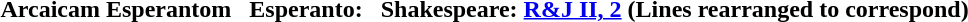<table>
<tr>
<th>Arcaicam Esperantom</th>
<th> </th>
<th>Esperanto: </th>
<th> </th>
<th>Shakespeare: <a href='#'>R&J II, 2</a> <span>(Lines rearranged to correspond)</span></th>
</tr>
<tr>
<td></td>
<td> </td>
<td></td>
<td> </td>
<td></td>
</tr>
</table>
